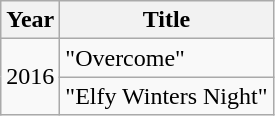<table class="wikitable">
<tr>
<th>Year</th>
<th>Title</th>
</tr>
<tr>
<td rowspan="2">2016</td>
<td>"Overcome"</td>
</tr>
<tr>
<td>"Elfy Winters Night"</td>
</tr>
</table>
